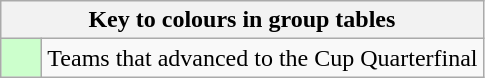<table class="wikitable" style="text-align: center;">
<tr>
<th colspan=2>Key to colours in group tables</th>
</tr>
<tr>
<td style="background:#cfc; width:20px;"></td>
<td align=left>Teams that advanced to the Cup Quarterfinal</td>
</tr>
</table>
